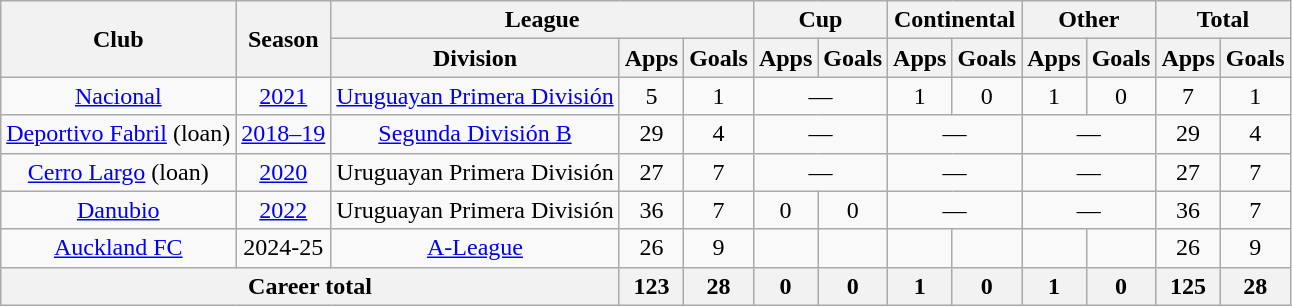<table class="wikitable" Style="text-align: center">
<tr>
<th rowspan="2">Club</th>
<th rowspan="2">Season</th>
<th colspan="3">League</th>
<th colspan="2">Cup</th>
<th colspan="2">Continental</th>
<th colspan="2">Other</th>
<th colspan="2">Total</th>
</tr>
<tr>
<th>Division</th>
<th>Apps</th>
<th>Goals</th>
<th>Apps</th>
<th>Goals</th>
<th>Apps</th>
<th>Goals</th>
<th>Apps</th>
<th>Goals</th>
<th>Apps</th>
<th>Goals</th>
</tr>
<tr>
<td><a href='#'>Nacional</a></td>
<td><a href='#'>2021</a></td>
<td><a href='#'>Uruguayan Primera División</a></td>
<td>5</td>
<td>1</td>
<td colspan="2">—</td>
<td>1</td>
<td>0</td>
<td>1</td>
<td>0</td>
<td>7</td>
<td>1</td>
</tr>
<tr>
<td><a href='#'>Deportivo Fabril</a> (loan)</td>
<td><a href='#'>2018–19</a></td>
<td><a href='#'>Segunda División B</a></td>
<td>29</td>
<td>4</td>
<td colspan="2">—</td>
<td colspan="2">—</td>
<td colspan="2">—</td>
<td>29</td>
<td>4</td>
</tr>
<tr>
<td><a href='#'>Cerro Largo</a> (loan)</td>
<td><a href='#'>2020</a></td>
<td>Uruguayan Primera División</td>
<td>27</td>
<td>7</td>
<td colspan="2">—</td>
<td colspan="2">—</td>
<td colspan="2">—</td>
<td>27</td>
<td>7</td>
</tr>
<tr>
<td><a href='#'>Danubio</a></td>
<td><a href='#'>2022</a></td>
<td>Uruguayan Primera División</td>
<td>36</td>
<td>7</td>
<td>0</td>
<td>0</td>
<td colspan="2">—</td>
<td colspan="2">—</td>
<td>36</td>
<td>7</td>
</tr>
<tr>
<td><a href='#'>Auckland FC</a></td>
<td>2024-25</td>
<td><a href='#'>A-League</a></td>
<td>26</td>
<td>9</td>
<td></td>
<td></td>
<td></td>
<td></td>
<td></td>
<td></td>
<td>26</td>
<td>9</td>
</tr>
<tr>
<th colspan="3">Career total</th>
<th>123</th>
<th>28</th>
<th>0</th>
<th>0</th>
<th>1</th>
<th>0</th>
<th>1</th>
<th>0</th>
<th>125</th>
<th>28</th>
</tr>
</table>
